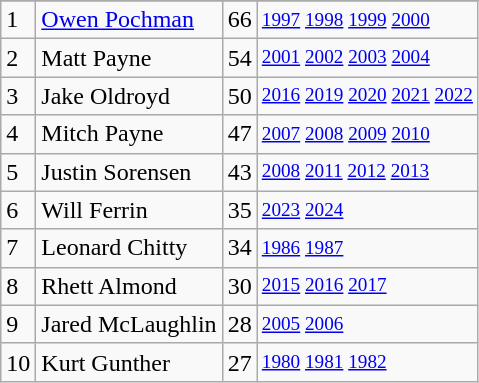<table class="wikitable">
<tr>
</tr>
<tr>
<td>1</td>
<td><a href='#'>Owen Pochman</a></td>
<td>66</td>
<td style="font-size:80%;"><a href='#'>1997</a> <a href='#'>1998</a> <a href='#'>1999</a> <a href='#'>2000</a></td>
</tr>
<tr>
<td>2</td>
<td>Matt Payne</td>
<td>54</td>
<td style="font-size:80%;"><a href='#'>2001</a> <a href='#'>2002</a> <a href='#'>2003</a> <a href='#'>2004</a></td>
</tr>
<tr>
<td>3</td>
<td>Jake Oldroyd</td>
<td>50</td>
<td style="font-size:80%;"><a href='#'>2016</a> <a href='#'>2019</a> <a href='#'>2020</a> <a href='#'>2021</a> <a href='#'>2022</a></td>
</tr>
<tr>
<td>4</td>
<td>Mitch Payne</td>
<td>47</td>
<td style="font-size:80%;"><a href='#'>2007</a> <a href='#'>2008</a> <a href='#'>2009</a> <a href='#'>2010</a></td>
</tr>
<tr>
<td>5</td>
<td>Justin Sorensen</td>
<td>43</td>
<td style="font-size:80%;"><a href='#'>2008</a> <a href='#'>2011</a> <a href='#'>2012</a> <a href='#'>2013</a></td>
</tr>
<tr>
<td>6</td>
<td>Will Ferrin</td>
<td>35</td>
<td style="font-size:80%;"><a href='#'>2023</a> <a href='#'>2024</a></td>
</tr>
<tr>
<td>7</td>
<td>Leonard Chitty</td>
<td>34</td>
<td style="font-size:80%;"><a href='#'>1986</a> <a href='#'>1987</a></td>
</tr>
<tr>
<td>8</td>
<td>Rhett Almond</td>
<td>30</td>
<td style="font-size:80%;"><a href='#'>2015</a> <a href='#'>2016</a> <a href='#'>2017</a></td>
</tr>
<tr>
<td>9</td>
<td>Jared McLaughlin</td>
<td>28</td>
<td style="font-size:80%;"><a href='#'>2005</a> <a href='#'>2006</a></td>
</tr>
<tr>
<td>10</td>
<td>Kurt Gunther</td>
<td>27</td>
<td style="font-size:80%;"><a href='#'>1980</a> <a href='#'>1981</a> <a href='#'>1982</a></td>
</tr>
</table>
